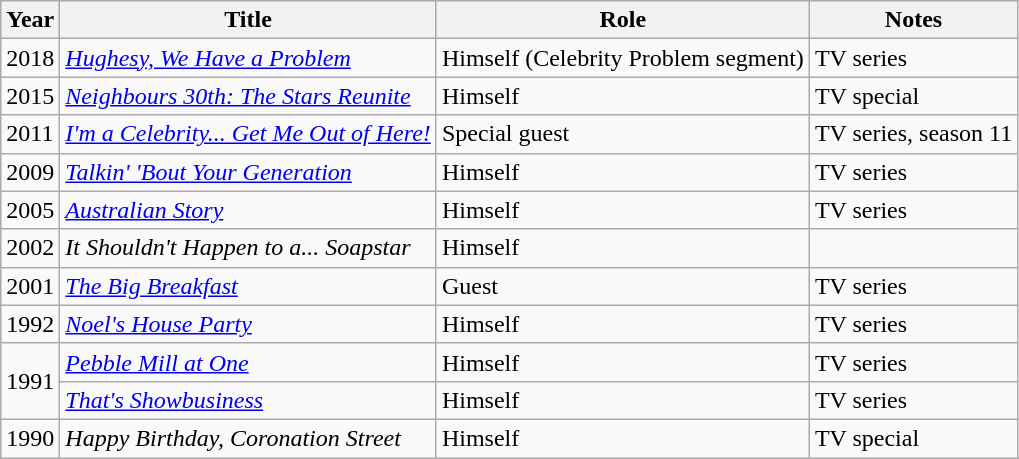<table class="wikitable">
<tr>
<th>Year</th>
<th>Title</th>
<th>Role</th>
<th>Notes</th>
</tr>
<tr>
<td>2018</td>
<td><em><a href='#'>Hughesy, We Have a Problem</a></em></td>
<td>Himself (Celebrity Problem segment)</td>
<td>TV series</td>
</tr>
<tr>
<td>2015</td>
<td><em><a href='#'>Neighbours 30th: The Stars Reunite</a></em></td>
<td>Himself</td>
<td>TV special</td>
</tr>
<tr>
<td>2011</td>
<td><em><a href='#'>I'm a Celebrity... Get Me Out of Here!</a></em></td>
<td>Special guest</td>
<td>TV series, season 11</td>
</tr>
<tr>
<td>2009</td>
<td><em><a href='#'>Talkin' 'Bout Your Generation</a></em></td>
<td>Himself</td>
<td>TV series</td>
</tr>
<tr>
<td>2005</td>
<td><em><a href='#'>Australian Story</a></em></td>
<td>Himself</td>
<td>TV series</td>
</tr>
<tr>
<td>2002</td>
<td><em>It Shouldn't Happen to a... Soapstar</em></td>
<td>Himself</td>
<td></td>
</tr>
<tr>
<td>2001</td>
<td><em><a href='#'>The Big Breakfast</a></em></td>
<td>Guest</td>
<td>TV series</td>
</tr>
<tr>
<td>1992</td>
<td><em><a href='#'>Noel's House Party</a></em></td>
<td>Himself</td>
<td>TV series</td>
</tr>
<tr>
<td rowspan="2">1991</td>
<td><em><a href='#'>Pebble Mill at One</a></em></td>
<td>Himself</td>
<td>TV series</td>
</tr>
<tr>
<td><em><a href='#'>That's Showbusiness</a></em></td>
<td>Himself</td>
<td>TV series</td>
</tr>
<tr>
<td>1990</td>
<td><em>Happy Birthday, Coronation Street</em></td>
<td>Himself</td>
<td>TV special</td>
</tr>
</table>
